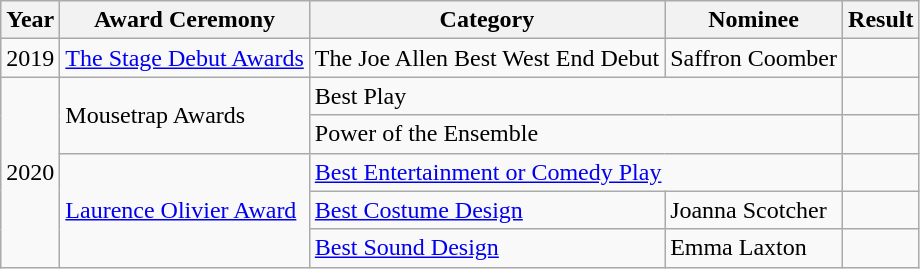<table class="wikitable"">
<tr>
<th>Year</th>
<th>Award Ceremony</th>
<th>Category</th>
<th>Nominee</th>
<th>Result</th>
</tr>
<tr>
<td align="center">2019</td>
<td><a href='#'>The Stage Debut Awards</a></td>
<td>The Joe Allen Best West End Debut</td>
<td>Saffron Coomber</td>
<td></td>
</tr>
<tr>
<td rowspan="5" align="center">2020</td>
<td rowspan="2">Mousetrap Awards</td>
<td colspan="2">Best Play</td>
<td></td>
</tr>
<tr>
<td colspan="2">Power of the Ensemble</td>
<td></td>
</tr>
<tr>
<td rowspan="3"><a href='#'>Laurence Olivier Award</a></td>
<td colspan="2"><a href='#'>Best Entertainment or Comedy Play</a></td>
<td></td>
</tr>
<tr>
<td><a href='#'>Best Costume Design</a></td>
<td>Joanna Scotcher</td>
<td></td>
</tr>
<tr>
<td><a href='#'>Best Sound Design</a></td>
<td>Emma Laxton</td>
<td></td>
</tr>
</table>
